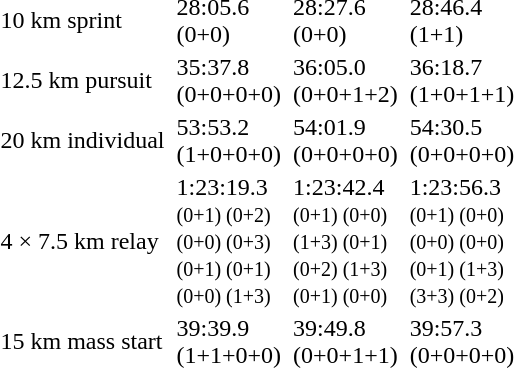<table>
<tr>
<td>10 km sprint<br></td>
<td></td>
<td>28:05.6<br>(0+0)</td>
<td></td>
<td>28:27.6<br>(0+0)</td>
<td></td>
<td>28:46.4<br>(1+1)</td>
</tr>
<tr>
<td>12.5 km pursuit<br></td>
<td></td>
<td>35:37.8<br>(0+0+0+0)</td>
<td></td>
<td>36:05.0<br>(0+0+1+2)</td>
<td></td>
<td>36:18.7<br>(1+0+1+1)</td>
</tr>
<tr>
<td>20 km individual<br></td>
<td></td>
<td>53:53.2<br>(1+0+0+0)</td>
<td></td>
<td>54:01.9<br>(0+0+0+0)</td>
<td></td>
<td>54:30.5<br>(0+0+0+0)</td>
</tr>
<tr>
<td>4 × 7.5 km relay<br></td>
<td></td>
<td>1:23:19.3<br><small>(0+1) (0+2)<br>(0+0) (0+3)<br>(0+1) (0+1)<br>(0+0) (1+3)</small></td>
<td></td>
<td>1:23:42.4<br><small>(0+1) (0+0)<br>(1+3) (0+1)<br>(0+2) (1+3)<br>(0+1) (0+0)</small></td>
<td></td>
<td>1:23:56.3<br><small>(0+1) (0+0)<br>(0+0) (0+0)<br>(0+1) (1+3)<br>(3+3) (0+2)</small></td>
</tr>
<tr>
<td>15 km mass start<br></td>
<td></td>
<td>39:39.9<br>(1+1+0+0)</td>
<td></td>
<td>39:49.8<br>(0+0+1+1)</td>
<td></td>
<td>39:57.3<br>(0+0+0+0)</td>
</tr>
</table>
